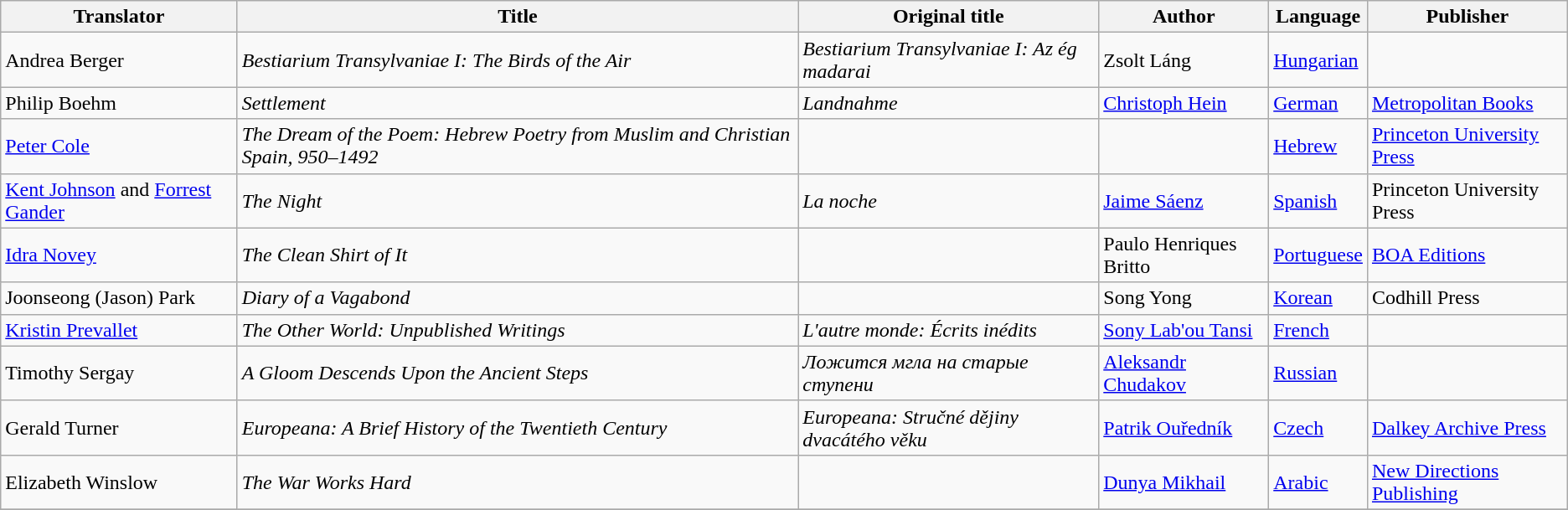<table class="wikitable sortable">
<tr>
<th>Translator</th>
<th>Title</th>
<th>Original title</th>
<th>Author</th>
<th>Language</th>
<th>Publisher</th>
</tr>
<tr>
<td>Andrea Berger</td>
<td><em>Bestiarium Transylvaniae I: The Birds of the Air</em></td>
<td><em>Bestiarium Transylvaniae I: Az ég madarai</em></td>
<td> Zsolt Láng</td>
<td><a href='#'>Hungarian</a></td>
<td></td>
</tr>
<tr>
<td>Philip Boehm</td>
<td><em>Settlement</em></td>
<td><em>Landnahme</em></td>
<td> <a href='#'>Christoph Hein</a></td>
<td><a href='#'>German</a></td>
<td><a href='#'>Metropolitan Books</a></td>
</tr>
<tr>
<td><a href='#'>Peter Cole</a></td>
<td><em>The Dream of the Poem: Hebrew Poetry from Muslim and Christian Spain, 950–1492</em></td>
<td></td>
<td></td>
<td><a href='#'>Hebrew</a></td>
<td><a href='#'>Princeton University Press</a></td>
</tr>
<tr>
<td><a href='#'>Kent Johnson</a> and <a href='#'>Forrest Gander</a></td>
<td><em>The Night</em></td>
<td><em>La noche</em></td>
<td> <a href='#'>Jaime Sáenz</a></td>
<td><a href='#'>Spanish</a></td>
<td>Princeton University Press</td>
</tr>
<tr>
<td><a href='#'>Idra Novey</a></td>
<td><em>The Clean Shirt of It</em></td>
<td></td>
<td> Paulo Henriques Britto</td>
<td><a href='#'>Portuguese</a></td>
<td><a href='#'>BOA Editions</a></td>
</tr>
<tr>
<td>Joonseong (Jason) Park</td>
<td><em>Diary of a Vagabond</em></td>
<td></td>
<td> Song Yong</td>
<td><a href='#'>Korean</a></td>
<td>Codhill Press</td>
</tr>
<tr>
<td><a href='#'>Kristin Prevallet</a></td>
<td><em>The Other World: Unpublished Writings</em></td>
<td><em>L'autre monde: Écrits inédits</em></td>
<td> <a href='#'>Sony Lab'ou Tansi</a></td>
<td><a href='#'>French</a></td>
<td></td>
</tr>
<tr>
<td>Timothy Sergay</td>
<td><em>A Gloom Descends Upon the Ancient Steps</em></td>
<td><em>Ложится мгла на старые ступени</em></td>
<td> <a href='#'>Aleksandr Chudakov</a></td>
<td><a href='#'>Russian</a></td>
<td></td>
</tr>
<tr>
<td>Gerald Turner</td>
<td><em>Europeana: A Brief History of the Twentieth Century</em></td>
<td><em>Europeana: Stručné dějiny dvacátého věku</em></td>
<td> <a href='#'>Patrik Ouředník</a></td>
<td><a href='#'>Czech</a></td>
<td><a href='#'>Dalkey Archive Press</a></td>
</tr>
<tr>
<td>Elizabeth Winslow</td>
<td><em>The War Works Hard</em></td>
<td></td>
<td> <a href='#'>Dunya Mikhail</a></td>
<td><a href='#'>Arabic</a></td>
<td><a href='#'>New Directions Publishing</a></td>
</tr>
<tr>
</tr>
</table>
